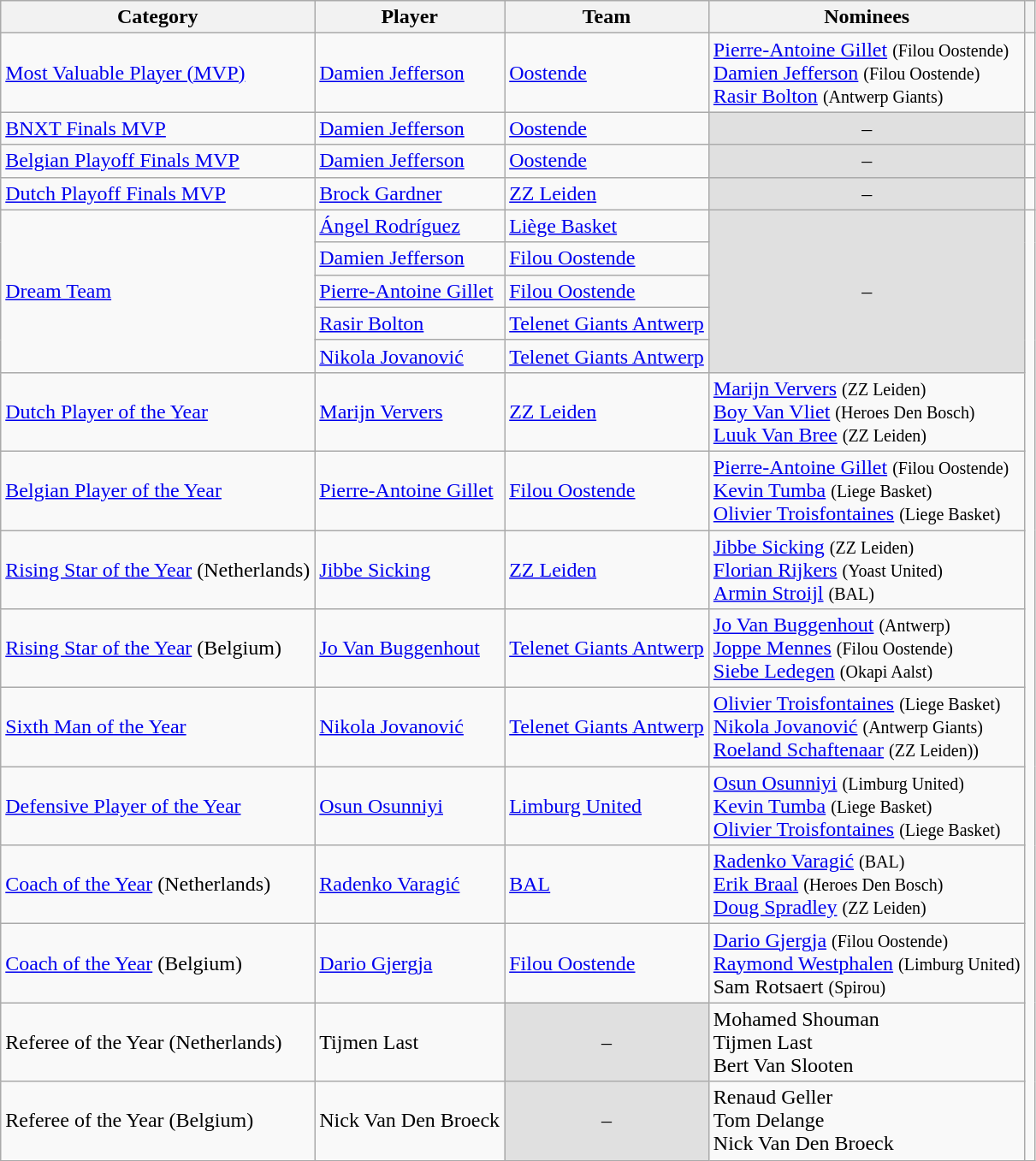<table class="wikitable">
<tr>
<th>Category</th>
<th>Player</th>
<th>Team</th>
<th>Nominees</th>
<th></th>
</tr>
<tr>
<td><a href='#'>Most Valuable Player (MVP)</a></td>
<td> <a href='#'>Damien Jefferson</a></td>
<td> <a href='#'>Oostende</a></td>
<td> <a href='#'>Pierre-Antoine Gillet</a> <small>(Filou Oostende)</small><br> <a href='#'>Damien Jefferson</a> <small>(Filou Oostende)</small><br>  <a href='#'>Rasir Bolton</a> <small>(Antwerp Giants)</small></td>
<td style="text-align:center;"></td>
</tr>
<tr>
<td><a href='#'>BNXT Finals MVP</a></td>
<td> <a href='#'>Damien Jefferson</a></td>
<td> <a href='#'>Oostende</a></td>
<td style="text-align:center;" bgcolor=E0E0E0>–</td>
<td style="text-align:center;"></td>
</tr>
<tr>
<td><a href='#'>Belgian Playoff Finals MVP</a></td>
<td> <a href='#'>Damien Jefferson</a></td>
<td> <a href='#'>Oostende</a></td>
<td style="text-align:center;" bgcolor=E0E0E0>–</td>
<td style="text-align:center;"></td>
</tr>
<tr>
<td><a href='#'>Dutch Playoff Finals MVP</a></td>
<td> <a href='#'>Brock Gardner</a></td>
<td> <a href='#'>ZZ Leiden</a></td>
<td style="text-align:center;" bgcolor=E0E0E0>–</td>
<td style="text-align:center;"></td>
</tr>
<tr>
<td rowspan=5><a href='#'>Dream Team</a></td>
<td> <a href='#'>Ángel Rodríguez</a></td>
<td> <a href='#'>Liège Basket</a></td>
<td rowspan="5" style="text-align:center;" bgcolor=E0E0E0>–</td>
<td rowspan="15" style="text-align:center;"></td>
</tr>
<tr>
<td> <a href='#'>Damien Jefferson</a></td>
<td> <a href='#'>Filou Oostende</a></td>
</tr>
<tr>
<td> <a href='#'>Pierre-Antoine Gillet</a></td>
<td> <a href='#'>Filou Oostende</a></td>
</tr>
<tr>
<td> <a href='#'>Rasir Bolton</a></td>
<td> <a href='#'>Telenet Giants Antwerp</a></td>
</tr>
<tr>
<td> <a href='#'>Nikola Jovanović</a></td>
<td> <a href='#'>Telenet Giants Antwerp</a></td>
</tr>
<tr>
<td><a href='#'>Dutch Player of the Year</a></td>
<td> <a href='#'>Marijn Ververs</a></td>
<td> <a href='#'>ZZ Leiden</a></td>
<td> <a href='#'>Marijn Ververs</a> <small>(ZZ Leiden)</small><br> <a href='#'>Boy Van Vliet</a> <small>(Heroes Den Bosch)</small><br> <a href='#'>Luuk Van Bree</a> <small>(ZZ Leiden)</small></td>
</tr>
<tr>
<td><a href='#'>Belgian Player of the Year</a></td>
<td> <a href='#'>Pierre-Antoine Gillet</a></td>
<td> <a href='#'>Filou Oostende</a></td>
<td> <a href='#'>Pierre-Antoine Gillet</a> <small>(Filou Oostende)</small><br> <a href='#'>Kevin Tumba</a> <small>(Liege Basket)</small><br> <a href='#'>Olivier Troisfontaines</a> <small>(Liege Basket)</small></td>
</tr>
<tr>
<td><a href='#'>Rising Star of the Year</a> (Netherlands)</td>
<td> <a href='#'>Jibbe Sicking</a></td>
<td> <a href='#'>ZZ Leiden</a></td>
<td> <a href='#'>Jibbe Sicking</a> <small>(ZZ Leiden)</small><br> <a href='#'>Florian Rijkers</a> <small>(Yoast United)</small><br> <a href='#'>Armin Stroijl</a> <small>(BAL)</small></td>
</tr>
<tr>
<td><a href='#'>Rising Star of the Year</a> (Belgium)</td>
<td> <a href='#'>Jo Van Buggenhout</a></td>
<td> <a href='#'>Telenet Giants Antwerp</a></td>
<td> <a href='#'>Jo Van Buggenhout</a> <small>(Antwerp)</small><br> <a href='#'>Joppe Mennes</a> <small>(Filou Oostende)</small><br> <a href='#'>Siebe Ledegen</a> <small>(Okapi Aalst)</small></td>
</tr>
<tr>
<td><a href='#'>Sixth Man of the Year</a></td>
<td> <a href='#'>Nikola Jovanović</a></td>
<td> <a href='#'>Telenet Giants Antwerp</a></td>
<td> <a href='#'>Olivier Troisfontaines</a> <small>(Liege Basket)</small><br> <a href='#'>Nikola Jovanović</a> <small>(Antwerp Giants)</small><br> <a href='#'>Roeland Schaftenaar</a> <small>(ZZ Leiden))</small></td>
</tr>
<tr>
<td><a href='#'>Defensive Player of the Year</a></td>
<td> <a href='#'>Osun Osunniyi</a></td>
<td> <a href='#'>Limburg United</a></td>
<td> <a href='#'>Osun Osunniyi</a> <small>(Limburg United)</small><br> <a href='#'>Kevin Tumba</a> <small>(Liege Basket)</small><br> <a href='#'>Olivier Troisfontaines</a> <small>(Liege Basket)</small></td>
</tr>
<tr>
<td><a href='#'>Coach of the Year</a> (Netherlands)</td>
<td> <a href='#'>Radenko Varagić</a></td>
<td> <a href='#'>BAL</a></td>
<td> <a href='#'>Radenko Varagić</a> <small>(BAL)</small><br> <a href='#'>Erik Braal</a> <small>(Heroes Den Bosch)</small><br> <a href='#'>Doug Spradley</a> <small>(ZZ Leiden)</small></td>
</tr>
<tr>
<td><a href='#'>Coach of the Year</a> (Belgium)</td>
<td> <a href='#'>Dario Gjergja</a></td>
<td> <a href='#'>Filou Oostende</a></td>
<td> <a href='#'>Dario Gjergja</a> <small>(Filou Oostende)</small><br> <a href='#'>Raymond Westphalen</a> <small>(Limburg United)</small><br> Sam Rotsaert <small>(Spirou)</small></td>
</tr>
<tr>
<td>Referee of the Year (Netherlands)</td>
<td> Tijmen Last</td>
<td style="text-align:center;" bgcolor=E0E0E0>–</td>
<td> Mohamed Shouman<br> Tijmen Last<br> Bert Van Slooten</td>
</tr>
<tr>
<td>Referee of the Year (Belgium)</td>
<td> Nick Van Den Broeck</td>
<td style="text-align:center;" bgcolor=E0E0E0>–</td>
<td> Renaud Geller<br> Tom Delange<br> Nick Van Den Broeck</td>
</tr>
</table>
